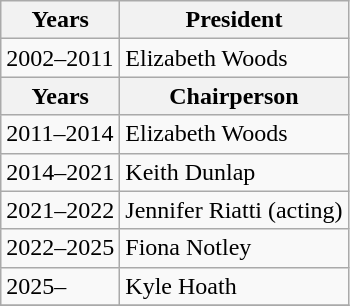<table class="wikitable collapsible">
<tr>
<th>Years</th>
<th>President</th>
</tr>
<tr>
<td>2002–2011</td>
<td>Elizabeth Woods</td>
</tr>
<tr>
<th>Years</th>
<th>Chairperson</th>
</tr>
<tr>
<td>2011–2014</td>
<td>Elizabeth Woods</td>
</tr>
<tr>
<td>2014–2021</td>
<td>Keith Dunlap</td>
</tr>
<tr>
<td>2021–2022</td>
<td>Jennifer Riatti (acting)</td>
</tr>
<tr>
<td>2022–2025</td>
<td>Fiona Notley</td>
</tr>
<tr>
<td>2025–</td>
<td>Kyle Hoath</td>
</tr>
<tr>
</tr>
</table>
